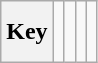<table class="wikitable" style="height:2.6em">
<tr>
<th>Key</th>
<td> </td>
<td> </td>
<td> </td>
<td> </td>
</tr>
</table>
